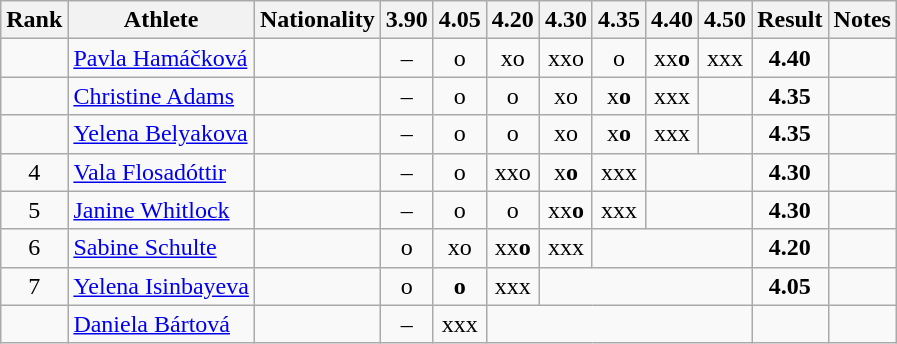<table class="wikitable sortable" style="text-align:center">
<tr>
<th>Rank</th>
<th>Athlete</th>
<th>Nationality</th>
<th>3.90</th>
<th>4.05</th>
<th>4.20</th>
<th>4.30</th>
<th>4.35</th>
<th>4.40</th>
<th>4.50</th>
<th>Result</th>
<th>Notes</th>
</tr>
<tr>
<td></td>
<td align="left"><a href='#'>Pavla Hamáčková</a></td>
<td align=left></td>
<td>–</td>
<td>o</td>
<td>xo</td>
<td>xxo</td>
<td>o</td>
<td>xx<strong>o</strong></td>
<td>xxx</td>
<td><strong>4.40</strong></td>
<td></td>
</tr>
<tr>
<td></td>
<td align="left"><a href='#'>Christine Adams</a></td>
<td align=left></td>
<td>–</td>
<td>o</td>
<td>o</td>
<td>xo</td>
<td>x<strong>o</strong></td>
<td>xxx</td>
<td></td>
<td><strong>4.35</strong></td>
<td></td>
</tr>
<tr>
<td></td>
<td align="left"><a href='#'>Yelena Belyakova</a></td>
<td align=left></td>
<td>–</td>
<td>o</td>
<td>o</td>
<td>xo</td>
<td>x<strong>o</strong></td>
<td>xxx</td>
<td></td>
<td><strong>4.35</strong></td>
<td></td>
</tr>
<tr>
<td>4</td>
<td align="left"><a href='#'>Vala Flosadóttir</a></td>
<td align=left></td>
<td>–</td>
<td>o</td>
<td>xxo</td>
<td>x<strong>o</strong></td>
<td>xxx</td>
<td colspan=2></td>
<td><strong>4.30</strong></td>
<td></td>
</tr>
<tr>
<td>5</td>
<td align="left"><a href='#'>Janine Whitlock</a></td>
<td align=left></td>
<td>–</td>
<td>o</td>
<td>o</td>
<td>xx<strong>o</strong></td>
<td>xxx</td>
<td colspan=2></td>
<td><strong>4.30</strong></td>
<td></td>
</tr>
<tr>
<td>6</td>
<td align="left"><a href='#'>Sabine Schulte</a></td>
<td align=left></td>
<td>o</td>
<td>xo</td>
<td>xx<strong>o</strong></td>
<td>xxx</td>
<td colspan=3></td>
<td><strong>4.20</strong></td>
<td></td>
</tr>
<tr>
<td>7</td>
<td align="left"><a href='#'>Yelena Isinbayeva</a></td>
<td align=left></td>
<td>o</td>
<td><strong>o</strong></td>
<td>xxx</td>
<td colspan=4></td>
<td><strong>4.05</strong></td>
<td></td>
</tr>
<tr>
<td></td>
<td align="left"><a href='#'>Daniela Bártová</a></td>
<td align=left></td>
<td>–</td>
<td>xxx</td>
<td colspan=5></td>
<td><strong></strong></td>
<td></td>
</tr>
</table>
